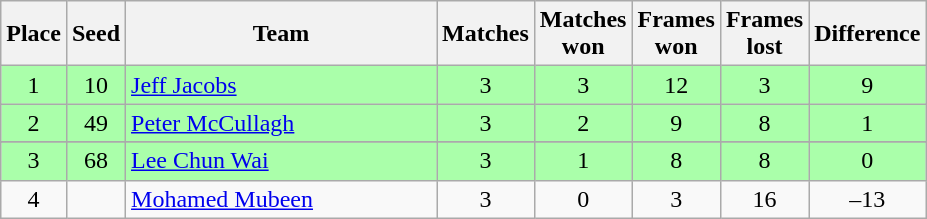<table class="wikitable" style="text-align: center;">
<tr>
<th width=20>Place</th>
<th width=20>Seed</th>
<th width=200>Team</th>
<th width=20>Matches</th>
<th width=20>Matches won</th>
<th width=20>Frames won</th>
<th width=20>Frames lost</th>
<th width=20>Difference</th>
</tr>
<tr style="background:#aaffaa;">
<td>1</td>
<td>10</td>
<td style="text-align:left;"> <a href='#'>Jeff Jacobs</a></td>
<td>3</td>
<td>3</td>
<td>12</td>
<td>3</td>
<td>9</td>
</tr>
<tr style="background:#aaffaa;">
<td>2</td>
<td>49</td>
<td style="text-align:left;"> <a href='#'>Peter McCullagh</a></td>
<td>3</td>
<td>2</td>
<td>9</td>
<td>8</td>
<td>1</td>
</tr>
<tr>
</tr>
<tr style="background:#aaffaa;">
<td>3</td>
<td>68</td>
<td style="text-align:left;"> <a href='#'>Lee Chun Wai</a></td>
<td>3</td>
<td>1</td>
<td>8</td>
<td>8</td>
<td>0</td>
</tr>
<tr>
<td>4</td>
<td></td>
<td style="text-align:left;"> <a href='#'>Mohamed Mubeen</a></td>
<td>3</td>
<td>0</td>
<td>3</td>
<td>16</td>
<td>–13</td>
</tr>
</table>
